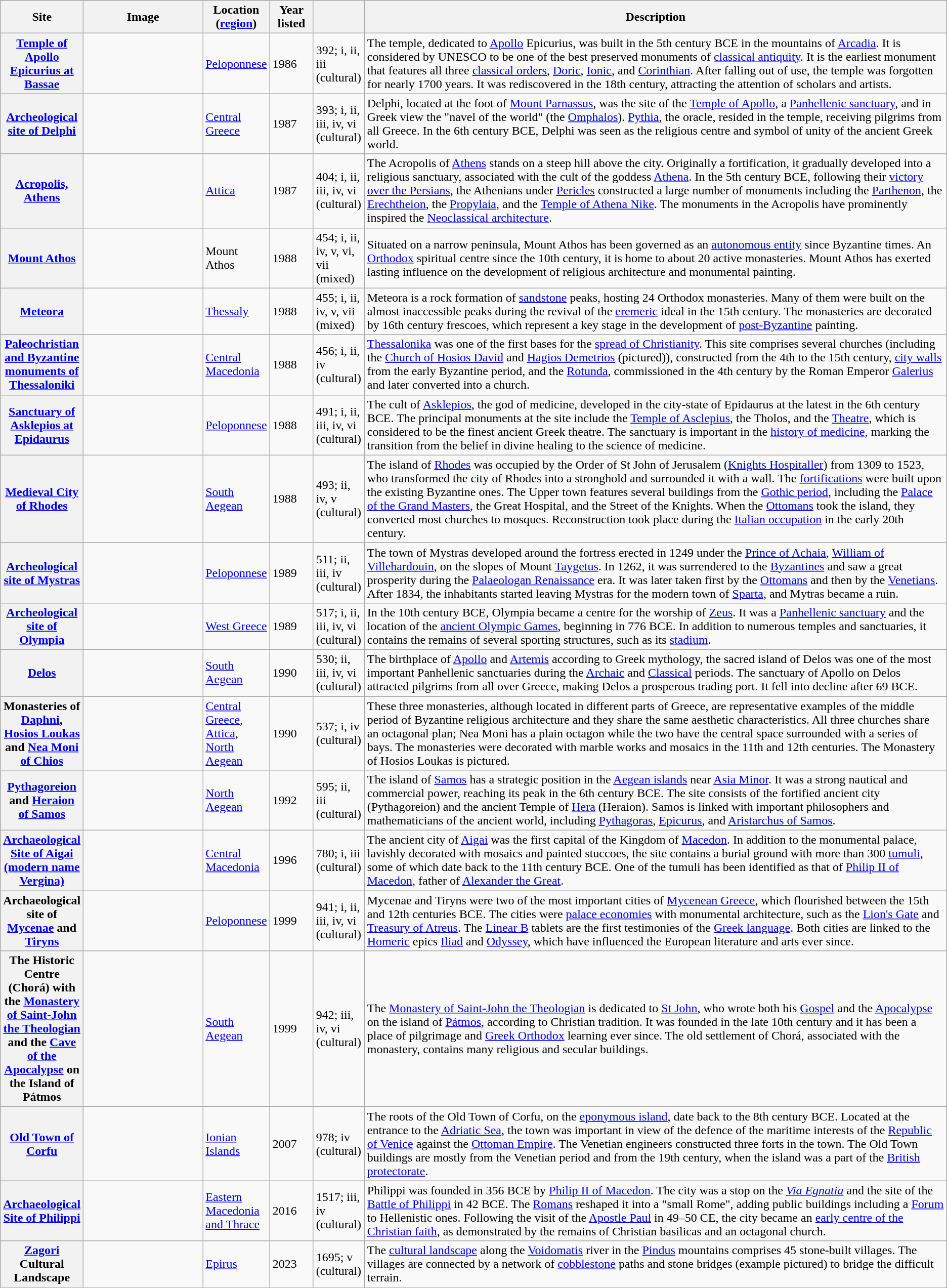<table class="wikitable sortable plainrowheaders">
<tr>
<th style="width:100px;" scope="col">Site</th>
<th class="unsortable" style="width:150px;" scope="col">Image</th>
<th style="width:80px;" scope="col">Location (<a href='#'>region</a>)</th>
<th style="width:50px;" scope="col">Year listed</th>
<th style="width:60px;" scope="col"></th>
<th scope="col" class="unsortable">Description</th>
</tr>
<tr>
<th scope="row"><a href='#'>Temple of Apollo Epicurius at Bassae</a></th>
<td></td>
<td><a href='#'>Peloponnese</a></td>
<td>1986</td>
<td>392; i, ii, iii (cultural)</td>
<td>The temple, dedicated to <a href='#'>Apollo</a> Epicurius, was built in the 5th century BCE in the mountains of <a href='#'>Arcadia</a>. It is considered by UNESCO to be one of the best preserved monuments of <a href='#'>classical antiquity</a>. It is the earliest monument that features all three <a href='#'>classical orders</a>, <a href='#'>Doric</a>, <a href='#'>Ionic</a>, and <a href='#'>Corinthian</a>. After falling out of use, the temple was forgotten for nearly 1700 years. It was rediscovered in the 18th century, attracting the attention of scholars and artists.</td>
</tr>
<tr>
<th scope="row"><a href='#'>Archeological site of Delphi</a></th>
<td></td>
<td><a href='#'>Central Greece</a></td>
<td>1987</td>
<td>393; i, ii, iii, iv, vi (cultural)</td>
<td>Delphi, located at the foot of <a href='#'>Mount Parnassus</a>, was the site of the <a href='#'>Temple of Apollo</a>, a <a href='#'>Panhellenic sanctuary</a>, and in Greek view the "navel of the world" (the <a href='#'>Omphalos</a>). <a href='#'>Pythia</a>, the oracle, resided in the temple, receiving pilgrims from all Greece. In the 6th century BCE, Delphi was seen as the religious centre and symbol of unity of the ancient Greek world.</td>
</tr>
<tr>
<th scope="row"><a href='#'>Acropolis, Athens</a></th>
<td></td>
<td><a href='#'>Attica</a></td>
<td>1987</td>
<td>404; i, ii, iii, iv, vi (cultural)</td>
<td>The Acropolis of <a href='#'>Athens</a> stands on a steep hill above the city. Originally a fortification, it gradually developed into a religious sanctuary, associated with the cult of the goddess <a href='#'>Athena</a>. In the 5th century BCE, following their <a href='#'>victory over the Persians</a>, the Athenians under <a href='#'>Pericles</a> constructed a large number of monuments including the <a href='#'>Parthenon</a>, the <a href='#'>Erechtheion</a>, the <a href='#'>Propylaia</a>, and the <a href='#'>Temple of Athena Nike</a>. The monuments in the Acropolis have prominently inspired the <a href='#'>Neoclassical architecture</a>.</td>
</tr>
<tr>
<th scope="row"><a href='#'>Mount Athos</a></th>
<td></td>
<td>Mount Athos</td>
<td>1988</td>
<td>454; i, ii, iv, v, vi, vii (mixed)</td>
<td>Situated on a narrow peninsula, Mount Athos has been governed as an <a href='#'>autonomous entity</a> since Byzantine times. An <a href='#'>Orthodox</a> spiritual centre since the 10th century, it is home to about 20 active monasteries. Mount Athos has exerted lasting influence on the development of religious architecture and monumental painting.</td>
</tr>
<tr>
<th scope="row"><a href='#'>Meteora</a></th>
<td></td>
<td><a href='#'>Thessaly</a></td>
<td>1988</td>
<td>455; i, ii, iv, v, vii (mixed)</td>
<td>Meteora is a rock formation of <a href='#'>sandstone</a> peaks, hosting 24 Orthodox monasteries. Many of them were built on the almost inaccessible peaks during the revival of the <a href='#'>eremeric</a> ideal in the 15th century. The monasteries are decorated by 16th century frescoes, which represent a key stage in the development of <a href='#'>post-Byzantine</a> painting.</td>
</tr>
<tr>
<th scope="row"><a href='#'>Paleochristian and Byzantine monuments of Thessaloniki</a></th>
<td></td>
<td><a href='#'>Central Macedonia</a></td>
<td>1988</td>
<td>456; i, ii, iv (cultural)</td>
<td><a href='#'>Thessalonika</a> was one of the first bases for the <a href='#'>spread of Christianity</a>. This site comprises several churches (including the <a href='#'>Church of Hosios David</a> and <a href='#'>Hagios Demetrios</a> (pictured)), constructed from the 4th to the 15th century, <a href='#'>city walls</a> from the early Byzantine period, and the <a href='#'>Rotunda</a>, commissioned in the 4th century by the Roman Emperor <a href='#'>Galerius</a> and later converted into a church.</td>
</tr>
<tr>
<th scope="row"><a href='#'>Sanctuary of Asklepios at Epidaurus</a></th>
<td></td>
<td><a href='#'>Peloponnese</a></td>
<td>1988</td>
<td>491; i, ii, iii, iv, vi (cultural)</td>
<td>The cult of <a href='#'>Asklepios</a>, the god of medicine, developed in the city-state of Epidaurus at the latest in the 6th century BCE. The principal monuments at the site include the <a href='#'>Temple of Asclepius</a>, the Tholos, and the <a href='#'>Theatre</a>, which is considered to be the finest ancient Greek theatre. The sanctuary is important in the <a href='#'>history of medicine</a>, marking the transition from the belief in divine healing to the science of medicine.</td>
</tr>
<tr>
<th scope="row"><a href='#'>Medieval City of Rhodes</a></th>
<td></td>
<td><a href='#'>South Aegean</a></td>
<td>1988</td>
<td>493; ii, iv, v (cultural)</td>
<td>The island of <a href='#'>Rhodes</a> was occupied by the Order of St John of Jerusalem (<a href='#'>Knights Hospitaller</a>) from 1309 to 1523, who transformed the city of Rhodes into a stronghold and surrounded it with a  wall. The <a href='#'>fortifications</a> were built upon the existing Byzantine ones. The Upper town features several buildings from the <a href='#'>Gothic period</a>, including the <a href='#'>Palace of the Grand Masters</a>, the Great Hospital, and the Street of the Knights. When the <a href='#'>Ottomans</a> took the island, they converted most churches to mosques. Reconstruction took place during the <a href='#'>Italian occupation</a> in the early 20th century.</td>
</tr>
<tr>
<th scope="row"><a href='#'>Archeological site of Mystras</a></th>
<td></td>
<td><a href='#'>Peloponnese</a></td>
<td>1989</td>
<td>511; ii, iii, iv (cultural)</td>
<td>The town of Mystras developed around the fortress erected in 1249 under the <a href='#'>Prince of Achaia</a>, <a href='#'>William of Villehardouin</a>, on the slopes of Mount <a href='#'>Taygetus</a>. In 1262, it was surrendered to the <a href='#'>Byzantines</a> and saw a great prosperity during the <a href='#'>Palaeologan Renaissance</a> era. It was later taken first by the <a href='#'>Ottomans</a> and then by the <a href='#'>Venetians</a>. After 1834, the inhabitants started leaving Mystras for the modern town of <a href='#'>Sparta</a>, and Mytras became a ruin.</td>
</tr>
<tr>
<th scope="row"><a href='#'>Archeological site of Olympia</a></th>
<td></td>
<td><a href='#'>West Greece</a></td>
<td>1989</td>
<td>517; i, ii, iii, iv, vi (cultural)</td>
<td>In the 10th century BCE, Olympia became a centre for the worship of <a href='#'>Zeus</a>. It was a <a href='#'>Panhellenic sanctuary</a> and the location of the <a href='#'>ancient Olympic Games</a>, beginning in 776 BCE.  In addition to numerous temples and sanctuaries, it contains the remains of several sporting structures, such as its <a href='#'>stadium</a>.</td>
</tr>
<tr>
<th scope="row"><a href='#'>Delos</a></th>
<td></td>
<td><a href='#'>South Aegean</a></td>
<td>1990</td>
<td>530; ii, iii, iv, vi (cultural)</td>
<td>The birthplace of <a href='#'>Apollo</a> and <a href='#'>Artemis</a> according to Greek mythology, the sacred island of Delos was one of the most important Panhellenic sanctuaries during the <a href='#'>Archaic</a> and <a href='#'>Classical</a> periods.  The sanctuary of Apollo on Delos attracted pilgrims from all over Greece, making Delos a prosperous trading port. It fell into decline after 69 BCE.</td>
</tr>
<tr>
<th scope="row">Monasteries of <a href='#'>Daphni</a>, <a href='#'>Hosios Loukas</a> and <a href='#'>Nea Moni of Chios</a></th>
<td></td>
<td><a href='#'>Central Greece</a>, <a href='#'>Attica</a>, <a href='#'>North Aegean</a></td>
<td>1990</td>
<td>537; i, iv (cultural)</td>
<td>These three monasteries, although located in different parts of Greece, are representative examples of the middle period of Byzantine religious architecture and they share the same aesthetic characteristics. All three churches share an octagonal plan; Nea Moni has a plain octagon while the two have the central space surrounded with a series of bays. The monasteries were decorated with marble works and mosaics in the 11th and 12th centuries. The Monastery of Hosios Loukas is pictured.</td>
</tr>
<tr>
<th scope="row"><a href='#'>Pythagoreion</a> and <a href='#'>Heraion of Samos</a></th>
<td></td>
<td><a href='#'>North Aegean</a></td>
<td>1992</td>
<td>595; ii, iii (cultural)</td>
<td>The island of <a href='#'>Samos</a> has a strategic position in the <a href='#'>Aegean islands</a> near <a href='#'>Asia Minor</a>. It was a strong nautical and commercial power, reaching its peak in the 6th century BCE. The site consists of the fortified ancient city (Pythagoreion) and the ancient Temple of <a href='#'>Hera</a> (Heraion). Samos is linked with important philosophers and mathematicians of the ancient world, including <a href='#'>Pythagoras</a>, <a href='#'>Epicurus</a>, and <a href='#'>Aristarchus of Samos</a>.</td>
</tr>
<tr>
<th scope="row"><a href='#'>Archaeological Site of Aigai (modern name Vergina)</a></th>
<td></td>
<td><a href='#'>Central Macedonia</a></td>
<td>1996</td>
<td>780; i, iii (cultural)</td>
<td>The ancient city of <a href='#'>Aigai</a> was the first capital of the Kingdom of <a href='#'>Macedon</a>.  In addition to the monumental palace, lavishly decorated with mosaics and painted stuccoes, the site contains a burial ground with more than 300 <a href='#'>tumuli</a>, some of which date back to the 11th century BCE. One of the tumuli has been identified as that of <a href='#'>Philip II of Macedon</a>, father of <a href='#'>Alexander the Great</a>.</td>
</tr>
<tr>
<th scope="row">Archaeological site of <a href='#'>Mycenae</a> and <a href='#'>Tiryns</a></th>
<td></td>
<td><a href='#'>Peloponnese</a></td>
<td>1999</td>
<td>941; i, ii, iii, iv, vi (cultural)</td>
<td>Mycenae and Tiryns were two of the most important cities of <a href='#'>Mycenean Greece</a>, which flourished between the 15th and 12th centuries BCE. The cities were <a href='#'>palace economies</a> with monumental architecture, such as the <a href='#'>Lion's Gate</a> and <a href='#'>Treasury of Atreus</a>. The <a href='#'>Linear B</a> tablets are the first testimonies of the <a href='#'>Greek language</a>. Both cities are linked to the <a href='#'>Homeric</a> epics <a href='#'>Iliad</a> and <a href='#'>Odyssey</a>, which have influenced the European literature and arts ever since.</td>
</tr>
<tr>
<th scope="row">The Historic Centre (Chorá) with the <a href='#'>Monastery of Saint-John the Theologian</a> and the <a href='#'>Cave of the Apocalypse</a> on the Island of Pátmos</th>
<td></td>
<td><a href='#'>South Aegean</a></td>
<td>1999</td>
<td>942; iii, iv, vi (cultural)</td>
<td>The <a href='#'>Monastery of Saint-John the Theologian</a> is dedicated to <a href='#'>St John</a>, who wrote both his <a href='#'>Gospel</a> and the <a href='#'>Apocalypse</a> on the island of <a href='#'>Pátmos</a>, according to Christian tradition. It was founded in the late 10th century and it has been a place of pilgrimage and <a href='#'>Greek Orthodox</a> learning ever since. The old settlement of Chorá, associated with the monastery, contains many religious and secular buildings.</td>
</tr>
<tr>
<th scope="row"><a href='#'>Old Town of Corfu</a></th>
<td></td>
<td><a href='#'>Ionian Islands</a></td>
<td>2007</td>
<td>978; iv (cultural)</td>
<td>The roots of the Old Town of Corfu, on the <a href='#'>eponymous island</a>, date back to the 8th century BCE. Located at the entrance to the <a href='#'>Adriatic Sea</a>, the town was important in view of the defence of the maritime interests of the <a href='#'>Republic of Venice</a> against the <a href='#'>Ottoman Empire</a>. The Venetian engineers constructed three forts in the town. The Old Town buildings are mostly from the Venetian period and from the 19th century, when the island was a part of the <a href='#'>British protectorate</a>.</td>
</tr>
<tr>
<th scope="row"><a href='#'>Archaeological Site of Philippi</a></th>
<td></td>
<td><a href='#'>Eastern Macedonia and Thrace</a></td>
<td>2016</td>
<td>1517; iii, iv (cultural)</td>
<td>Philippi was founded in 356 BCE by <a href='#'>Philip II of Macedon</a>. The city was a stop on the <em><a href='#'>Via Egnatia</a></em> and the site of the <a href='#'>Battle of Philippi</a> in 42 BCE. The <a href='#'>Romans</a> reshaped it into a "small Rome", adding public buildings including a <a href='#'>Forum</a> to Hellenistic ones. Following the visit of the <a href='#'>Apostle Paul</a> in 49–50 CE, the city became an <a href='#'>early centre of the Christian faith</a>, as demonstrated by the remains of Christian basilicas and an octagonal church.</td>
</tr>
<tr>
<th scope="row"><a href='#'>Zagori</a> Cultural Landscape</th>
<td></td>
<td><a href='#'>Epirus</a></td>
<td>2023</td>
<td>1695; v (cultural)</td>
<td>The <a href='#'>cultural landscape</a> along the <a href='#'>Voidomatis</a> river in the <a href='#'>Pindus</a> mountains comprises 45 stone-built villages. The villages are connected by a network of <a href='#'>cobblestone</a> paths and stone bridges (example pictured) to bridge the difficult terrain.</td>
</tr>
<tr>
</tr>
</table>
